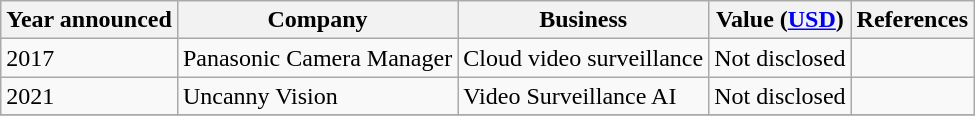<table class="wikitable sortable">
<tr>
<th>Year announced</th>
<th>Company</th>
<th class="unsortable">Business</th>
<th>Value (<a href='#'>USD</a>)</th>
<th class="unsortable">References</th>
</tr>
<tr>
<td>2017</td>
<td>Panasonic Camera Manager</td>
<td>Cloud video surveillance</td>
<td>Not disclosed</td>
<td></td>
</tr>
<tr>
<td>2021</td>
<td>Uncanny Vision</td>
<td>Video Surveillance AI</td>
<td>Not disclosed</td>
<td></td>
</tr>
<tr>
</tr>
</table>
